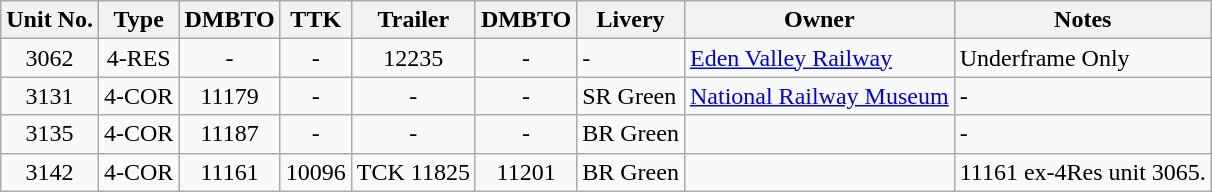<table class="wikitable">
<tr>
<th>Unit No.</th>
<th>Type</th>
<th>DMBTO</th>
<th>TTK</th>
<th>Trailer</th>
<th>DMBTO</th>
<th align=left>Livery</th>
<th align=left>Owner</th>
<th align=left>Notes</th>
</tr>
<tr>
<td align=center>3062</td>
<td align=center>4-RES</td>
<td align=center>-</td>
<td align=center>-</td>
<td align=center>12235</td>
<td align=center>-</td>
<td>-</td>
<td><a href='#'>Eden Valley Railway</a></td>
<td align=left>Underframe Only </td>
</tr>
<tr>
<td align=center>3131</td>
<td align=center>4-COR</td>
<td align=center>11179</td>
<td align=center>-</td>
<td align=center>-</td>
<td align=center>-</td>
<td>SR Green</td>
<td><a href='#'>National Railway Museum</a></td>
<td align=left>-</td>
</tr>
<tr>
<td align=center>3135</td>
<td align=center>4-COR</td>
<td align=center>11187</td>
<td align=center>-</td>
<td align=center>-</td>
<td align=center>-</td>
<td>BR Green</td>
<td></td>
<td align=left>-</td>
</tr>
<tr>
<td align=center>3142</td>
<td align=center>4-COR</td>
<td align=center>11161</td>
<td align=center>10096</td>
<td align=center>TCK 11825</td>
<td align=center>11201</td>
<td>BR Green</td>
<td></td>
<td align=left>11161 ex-4Res unit 3065.</td>
</tr>
</table>
